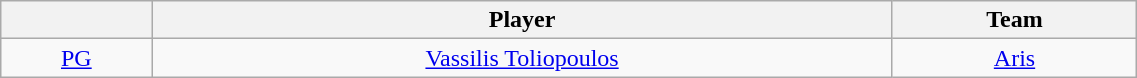<table class="wikitable" style="text-align: center;" width="60%">
<tr>
<th style="text-align:center;"></th>
<th style="text-align:center;">Player</th>
<th style="text-align:center;">Team</th>
</tr>
<tr>
<td style="text-align:center;"><a href='#'>PG</a></td>
<td> <a href='#'>Vassilis Toliopoulos</a></td>
<td><a href='#'>Aris</a></td>
</tr>
</table>
